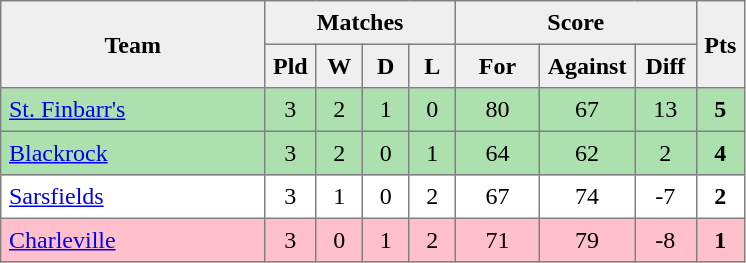<table style=border-collapse:collapse border=1 cellspacing=0 cellpadding=5>
<tr align=center bgcolor=#efefef>
<th rowspan=2 width=165>Team</th>
<th colspan=4>Matches</th>
<th colspan=3>Score</th>
<th rowspan=2width=20>Pts</th>
</tr>
<tr align=center bgcolor=#efefef>
<th width=20>Pld</th>
<th width=20>W</th>
<th width=20>D</th>
<th width=20>L</th>
<th width=45>For</th>
<th width=45>Against</th>
<th width=30>Diff</th>
</tr>
<tr align=center style="background:#ACE1AF;">
<td style="text-align:left;"><a href='#'>St. Finbarr's</a></td>
<td>3</td>
<td>2</td>
<td>1</td>
<td>0</td>
<td>80</td>
<td>67</td>
<td>13</td>
<td><strong>5</strong></td>
</tr>
<tr align=center style="background:#ACE1AF;">
<td style="text-align:left;"><a href='#'>Blackrock</a></td>
<td>3</td>
<td>2</td>
<td>0</td>
<td>1</td>
<td>64</td>
<td>62</td>
<td>2</td>
<td><strong>4</strong></td>
</tr>
<tr align=center>
<td style="text-align:left;"><a href='#'>Sarsfields</a></td>
<td>3</td>
<td>1</td>
<td>0</td>
<td>2</td>
<td>67</td>
<td>74</td>
<td>-7</td>
<td><strong>2</strong></td>
</tr>
<tr align=center style="background:#FFC0CB;">
<td style="text-align:left;"><a href='#'>Charleville</a></td>
<td>3</td>
<td>0</td>
<td>1</td>
<td>2</td>
<td>71</td>
<td>79</td>
<td>-8</td>
<td><strong>1</strong></td>
</tr>
</table>
